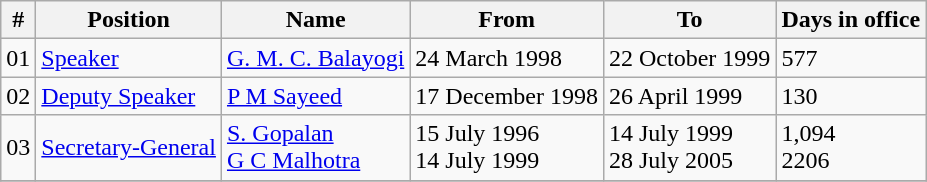<table class="wikitable sortable">
<tr>
<th>#</th>
<th>Position</th>
<th>Name</th>
<th>From</th>
<th>To</th>
<th>Days in office</th>
</tr>
<tr>
<td>01</td>
<td><a href='#'>Speaker</a></td>
<td><a href='#'>G. M. C. Balayogi</a></td>
<td>24 March 1998</td>
<td>22 October 1999</td>
<td>577</td>
</tr>
<tr>
<td>02</td>
<td><a href='#'>Deputy Speaker</a></td>
<td><a href='#'>P M Sayeed</a></td>
<td>17 December 1998</td>
<td>26 April 1999</td>
<td>130</td>
</tr>
<tr>
<td>03</td>
<td><a href='#'>Secretary-General</a></td>
<td><a href='#'>S. Gopalan</a><br><a href='#'>G C Malhotra</a></td>
<td>15 July 1996<br>14 July 1999</td>
<td>14 July 1999<br>28 July 2005</td>
<td>1,094<br>2206</td>
</tr>
<tr>
</tr>
</table>
